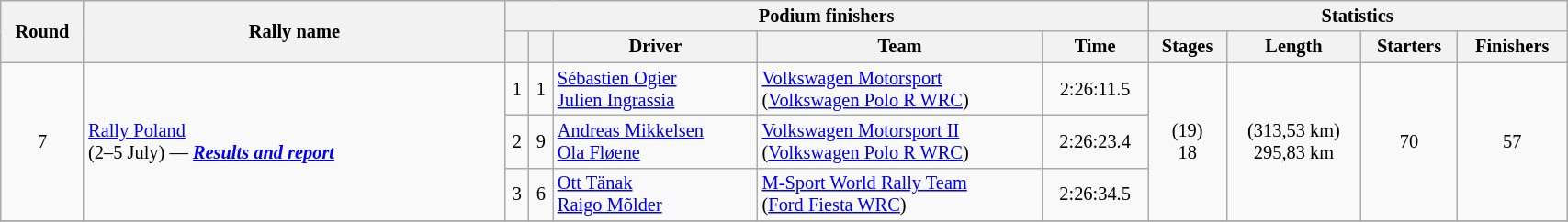<table class="wikitable" width=90% style="font-size:85%;">
<tr>
<th rowspan=2>Round</th>
<th style="width:22em" rowspan=2>Rally name</th>
<th colspan=5>Podium finishers</th>
<th colspan=4>Statistics</th>
</tr>
<tr>
<th></th>
<th></th>
<th>Driver</th>
<th>Team</th>
<th>Time</th>
<th>Stages</th>
<th>Length</th>
<th>Starters</th>
<th>Finishers</th>
</tr>
<tr>
<td rowspan=3 align=center>7</td>
<td rowspan=3 nowrap> <a href='#'>Rally Poland</a><br>(2–5 July) — <strong><em><a href='#'>Results and report</a></em></strong></td>
<td align=center>1</td>
<td align=center>1</td>
<td nowrap> <a href='#'>Sébastien Ogier</a> <br> <a href='#'>Julien Ingrassia</a></td>
<td nowrap> <a href='#'>Volkswagen Motorsport</a> <br> (<a href='#'>Volkswagen Polo R WRC</a>)</td>
<td align=center>2:26:11.5</td>
<td rowspan=3 align=center>(19)<br>18</td>
<td rowspan=3 align=center>(313,53 km)<br>295,83 km</td>
<td rowspan=3 align=center>70</td>
<td rowspan=3 align=center>57</td>
</tr>
<tr>
<td align=center>2</td>
<td align=center>9</td>
<td nowrap> <a href='#'>Andreas Mikkelsen</a> <br> <a href='#'>Ola Fløene</a></td>
<td nowrap> <a href='#'>Volkswagen Motorsport II</a> <br> (<a href='#'>Volkswagen Polo R WRC</a>)</td>
<td align=center>2:26:23.4</td>
</tr>
<tr>
<td align=center>3</td>
<td align=center>6</td>
<td nowrap> <a href='#'>Ott Tänak</a><br> <a href='#'>Raigo Mõlder</a></td>
<td nowrap> <a href='#'>M-Sport World Rally Team</a><br> (<a href='#'>Ford Fiesta WRC</a>)</td>
<td align=center>2:26:34.5</td>
</tr>
<tr>
</tr>
</table>
